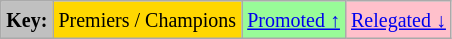<table class="wikitable">
<tr>
<td style="background:Silver;"><small><strong>Key:</strong></small></td>
<td style="background:Gold;"><small>Premiers / Champions</small></td>
<td style="background:PaleGreen;"><small><a href='#'>Promoted ↑</a></small></td>
<td style="background:Pink;"><small><a href='#'>Relegated ↓</a></small></td>
</tr>
</table>
